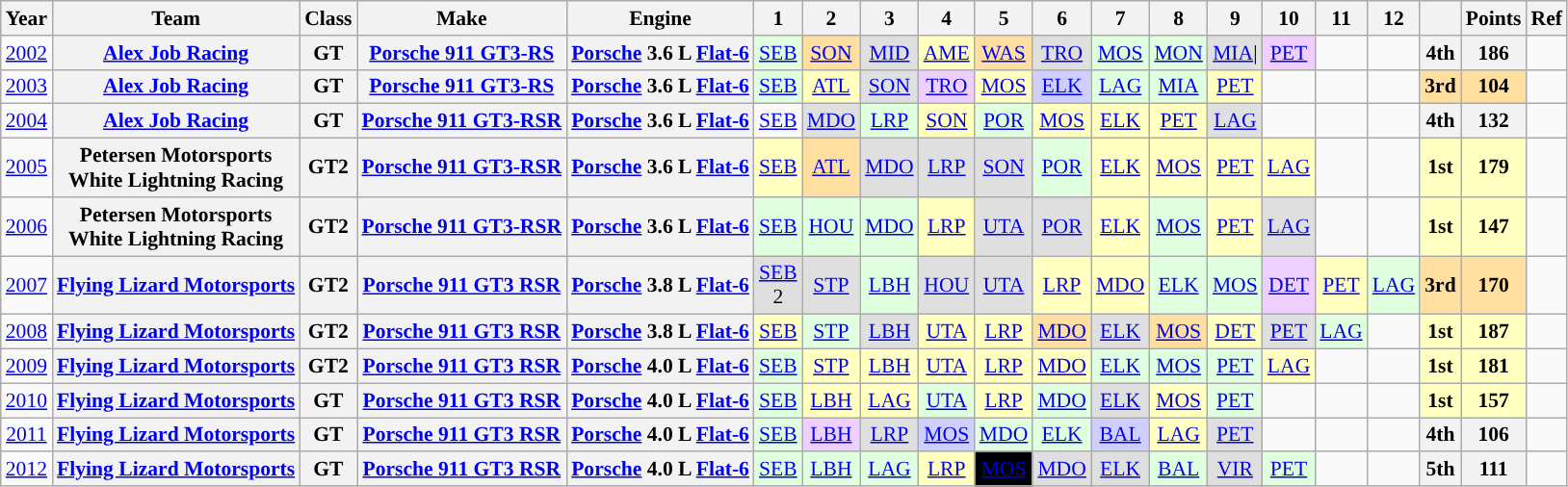<table class="wikitable" style="text-align:center; font-size:90%">
<tr>
<th>Year</th>
<th>Team</th>
<th>Class</th>
<th>Make</th>
<th>Engine</th>
<th>1</th>
<th>2</th>
<th>3</th>
<th>4</th>
<th>5</th>
<th>6</th>
<th>7</th>
<th>8</th>
<th>9</th>
<th>10</th>
<th>11</th>
<th>12</th>
<th></th>
<th>Points</th>
<th>Ref</th>
</tr>
<tr>
<td><a href='#'>2002</a></td>
<th><a href='#'>Alex Job Racing</a></th>
<th>GT</th>
<th><a href='#'>Porsche 911 GT3-RS</a></th>
<th><a href='#'>Porsche</a> 3.6 L <a href='#'>Flat-6</a></th>
<td style="background:#DFFFDF;"><a href='#'>SEB</a><br></td>
<td style="background:#FFDF9F;”"><a href='#'>SON</a><br></td>
<td style="background:#DFDFDF;”"><a href='#'>MID</a><br></td>
<td style="background:#FFFFBF;”"><a href='#'>AME</a><br></td>
<td style="background:#FFDF9F;”"><a href='#'>WAS</a><br></td>
<td style="background:#DFDFDF;”"><a href='#'>TRO</a><br></td>
<td style="background:#DFFFDF;"><a href='#'>MOS</a><br></td>
<td style="background:#DFFFDF;"><a href='#'>MON</a><br></td>
<td style="background:#DFDFDF;”"><a href='#'>MIA</a>|<br></td>
<td style="background:#EFCFFF;"><a href='#'>PET</a><br></td>
<td></td>
<td></td>
<th>4th</th>
<th>186</th>
<td></td>
</tr>
<tr>
<td><a href='#'>2003</a></td>
<th><a href='#'>Alex Job Racing</a></th>
<th>GT</th>
<th><a href='#'>Porsche 911 GT3-RS</a></th>
<th><a href='#'>Porsche</a> 3.6 L <a href='#'>Flat-6</a></th>
<td style="background:#DFFFDF;"><a href='#'>SEB</a><br></td>
<td style="background:#FFFFBF;”"><a href='#'>ATL</a><br></td>
<td style="background:#DFDFDF;”"><a href='#'>SON</a><br></td>
<td style="background:#EFCFFF;"><a href='#'>TRO</a><br></td>
<td style="background:#FFFFBF;”"><a href='#'>MOS</a><br></td>
<td style="background:#CFCFFF;”"><a href='#'>ELK</a><br></td>
<td style="background:#DFFFDF;"><a href='#'>LAG</a><br></td>
<td style="background:#DFFFDF;"><a href='#'>MIA</a><br></td>
<td style="background:#FFFFBF;”"><a href='#'>PET</a><br></td>
<td></td>
<td></td>
<td></td>
<th style="background:#FFDF9F;”">3rd</th>
<th style="background:#FFDF9F;”">104</th>
<td></td>
</tr>
<tr>
<td><a href='#'>2004</a></td>
<th><a href='#'>Alex Job Racing</a></th>
<th>GT</th>
<th><a href='#'>Porsche 911 GT3-RSR</a></th>
<th><a href='#'>Porsche</a> 3.6 L <a href='#'>Flat-6</a></th>
<td><a href='#'>SEB</a></td>
<td style="background:#DFDFDF;”"><a href='#'>MDO</a><br></td>
<td style="background:#DFFFDF;"><a href='#'>LRP</a><br></td>
<td style="background:#FFFFBF;”"><a href='#'>SON</a><br></td>
<td style="background:#DFFFDF;"><a href='#'>POR</a><br></td>
<td style="background:#FFFFBF;”"><a href='#'>MOS</a><br></td>
<td style="background:#FFFFBF;”"><a href='#'>ELK</a><br></td>
<td style="background:#FFFFBF;”"><a href='#'>PET</a><br></td>
<td style="background:#DFDFDF;”"><a href='#'>LAG</a><br></td>
<td></td>
<td></td>
<td></td>
<th>4th</th>
<th>132</th>
<td></td>
</tr>
<tr>
<td><a href='#'>2005</a></td>
<th>Petersen Motorsports<br> White Lightning Racing</th>
<th>GT2</th>
<th><a href='#'>Porsche 911 GT3-RSR</a></th>
<th><a href='#'>Porsche</a> 3.6 L <a href='#'>Flat-6</a></th>
<td style="background:#FFFFBF;"><a href='#'>SEB</a><br></td>
<td style="background:#FFDF9F;"><a href='#'>ATL</a><br></td>
<td style="background:#DFDFDF;"><a href='#'>MDO</a><br></td>
<td style="background:#DFDFDF;"><a href='#'>LRP</a><br></td>
<td style="background:#DFDFDF;"><a href='#'>SON</a><br></td>
<td style="background:#DFFFDF;"><a href='#'>POR</a><br></td>
<td style="background:#FFFFBF;"><a href='#'>ELK</a><br></td>
<td style="background:#FFFFBF;"><a href='#'>MOS</a><br></td>
<td style="background:#FFFFBF;"><a href='#'>PET</a><br></td>
<td style="background:#FFFFBF;"><a href='#'>LAG</a><br></td>
<td></td>
<td></td>
<th style="background:#FFFFBF;”">1st</th>
<th style="background:#FFFFBF;”">179</th>
<td></td>
</tr>
<tr>
<td><a href='#'>2006</a></td>
<th>Petersen Motorsports<br> White Lightning Racing</th>
<th>GT2</th>
<th><a href='#'>Porsche 911 GT3-RSR</a></th>
<th><a href='#'>Porsche</a> 3.6 L <a href='#'>Flat-6</a></th>
<td style="background:#DFFFDF;"><a href='#'>SEB</a><br></td>
<td style="background:#DFFFDF;"><a href='#'>HOU</a><br></td>
<td style="background:#DFFFDF;"><a href='#'>MDO</a><br></td>
<td style="background:#FFFFBF;”"><a href='#'>LRP</a><br></td>
<td style="background:#DFDFDF;"><a href='#'>UTA</a><br></td>
<td style="background:#DFDFDF;"><a href='#'>POR</a><br></td>
<td style="background:#FFFFBF;"><a href='#'>ELK</a><br></td>
<td style="background:#DFFFDF;"><a href='#'>MOS</a><br></td>
<td style="background:#FFFFBF;"><a href='#'>PET</a><br></td>
<td style="background:#DFDFDF;"><a href='#'>LAG</a><br></td>
<td></td>
<td></td>
<th style="background:#FFFFBF;”">1st</th>
<th style="background:#FFFFBF;”">147</th>
<td></td>
</tr>
<tr>
<td><a href='#'>2007</a></td>
<th><a href='#'>Flying Lizard Motorsports</a></th>
<th>GT2</th>
<th><a href='#'>Porsche 911 GT3 RSR</a></th>
<th><a href='#'>Porsche</a> 3.8 L <a href='#'>Flat-6</a></th>
<td style="background:#DFDFDF;”"><a href='#'>SEB</a><br>2</td>
<td style="background:#DFDFDF;”"><a href='#'>STP</a><br></td>
<td style="background:#DFFFDF;"><a href='#'>LBH</a><br></td>
<td style="background:#DFDFDF;”"><a href='#'>HOU</a><br></td>
<td style="background:#DFDFDF;”"><a href='#'>UTA</a><br></td>
<td style="background:#FFFFBF;”"><a href='#'>LRP</a><br></td>
<td style="background:#FFFFBF;”"><a href='#'>MDO</a><br></td>
<td style="background:#DFFFDF;"><a href='#'>ELK</a><br></td>
<td style="background:#DFFFDF;"><a href='#'>MOS</a><br></td>
<td style="background:#EFCFFF;"><a href='#'>DET</a><br></td>
<td style="background:#FFFFBF;”"><a href='#'>PET</a><br></td>
<td style="background:#DFFFDF;"><a href='#'>LAG</a><br></td>
<th style="background:#FFDF9F;”">3rd</th>
<th style="background:#FFDF9F;”">170</th>
<td></td>
</tr>
<tr>
<td><a href='#'>2008</a></td>
<th><a href='#'>Flying Lizard Motorsports</a></th>
<th>GT2</th>
<th><a href='#'>Porsche 911 GT3 RSR</a></th>
<th><a href='#'>Porsche</a> 3.8 L <a href='#'>Flat-6</a></th>
<td style="background:#FFFFBF;”"><a href='#'>SEB</a><br></td>
<td style="background:#DFFFDF;"><a href='#'>STP</a><br></td>
<td style="background:#DFDFDF;”"><a href='#'>LBH</a><br></td>
<td style="background:#FFFFBF;”"><a href='#'>UTA</a><br></td>
<td style="background:#FFFFBF;”"><a href='#'>LRP</a><br></td>
<td style="background:#FFDF9F;”"><a href='#'>MDO</a><br></td>
<td style="background:#DFDFDF;”"><a href='#'>ELK</a><br></td>
<td style="background:#FFDF9F;”"><a href='#'>MOS</a><br></td>
<td style="background:#FFFFBF;”"><a href='#'>DET</a><br></td>
<td style="background:#DFDFDF;”"><a href='#'>PET</a><br></td>
<td style="background:#DFFFDF;"><a href='#'>LAG</a><br></td>
<td></td>
<th style="background:#FFFFBF;”">1st</th>
<th style="background:#FFFFBF;”">187</th>
<td></td>
</tr>
<tr>
<td><a href='#'>2009</a></td>
<th><a href='#'>Flying Lizard Motorsports</a></th>
<th>GT2</th>
<th><a href='#'>Porsche 911 GT3 RSR</a></th>
<th><a href='#'>Porsche</a> 4.0 L <a href='#'>Flat-6</a></th>
<td style="background:#DFFFDF;"><a href='#'>SEB</a><br></td>
<td style="background:#FFFFBF;"><a href='#'>STP</a><br></td>
<td style="background:#FFFFBF;"><a href='#'>LBH</a><br></td>
<td style="background:#FFFFBF;"><a href='#'>UTA</a><br></td>
<td style="background:#FFFFBF;"><a href='#'>LRP</a><br></td>
<td style="background:#FFFFBF;"><a href='#'>MDO</a><br></td>
<td style="background:#DFFFDF;"><a href='#'>ELK</a><br></td>
<td style="background:#DFFFDF;"><a href='#'>MOS</a><br></td>
<td style="background:#DFFFDF;"><a href='#'>PET</a><br></td>
<td style="background:#FFFFBF;"><a href='#'>LAG</a><br></td>
<td></td>
<td></td>
<th style="background:#FFFFBF;”">1st</th>
<th style="background:#FFFFBF;”">181</th>
<td></td>
</tr>
<tr>
<td><a href='#'>2010</a></td>
<th><a href='#'>Flying Lizard Motorsports</a></th>
<th>GT</th>
<th><a href='#'>Porsche 911 GT3 RSR</a></th>
<th><a href='#'>Porsche</a> 4.0 L <a href='#'>Flat-6</a></th>
<td style="background:#DFFFDF;"><a href='#'>SEB</a><br></td>
<td style="background:#FFFFBF;"><a href='#'>LBH</a><br></td>
<td style="background:#FFFFBF;"><a href='#'>LAG</a><br></td>
<td style="background:#DFFFDF;"><a href='#'>UTA</a><br></td>
<td style="background:#FFFFBF;"><a href='#'>LRP</a><br></td>
<td style="background:#DFFFDF;"><a href='#'>MDO</a><br></td>
<td style="background:#DFDFDF;"><a href='#'>ELK</a><br></td>
<td style="background:#FFFFBF;"><a href='#'>MOS</a><br></td>
<td style="background:#DFFFDF;"><a href='#'>PET</a><br></td>
<td></td>
<td></td>
<td></td>
<th style="background:#FFFFBF;”">1st</th>
<th style="background:#FFFFBF;”">157</th>
<td></td>
</tr>
<tr>
<td><a href='#'>2011</a></td>
<th><a href='#'>Flying Lizard Motorsports</a></th>
<th>GT</th>
<th><a href='#'>Porsche 911 GT3 RSR</a></th>
<th><a href='#'>Porsche</a> 4.0 L <a href='#'>Flat-6</a></th>
<td style="background:#DFFFDF;"><a href='#'>SEB</a><br></td>
<td style="background:#EFCFFF;"><a href='#'>LBH</a><br></td>
<td style="background:#DFDFDF;"><a href='#'>LRP</a><br></td>
<td style="background:#CFCFFF;"><a href='#'>MOS</a><br></td>
<td style="background:#DFFFDF;"><a href='#'>MDO</a><br></td>
<td style="background:#DFFFDF;"><a href='#'>ELK</a><br></td>
<td style="background:#CFCFFF;"><a href='#'>BAL</a><br></td>
<td style="background:#FFFFBF;"><a href='#'>LAG</a><br></td>
<td style="background:#DFDFDF;"><a href='#'>PET</a><br></td>
<td></td>
<td></td>
<td></td>
<th>4th</th>
<th>106</th>
<td></td>
</tr>
<tr>
<td><a href='#'>2012</a></td>
<th><a href='#'>Flying Lizard Motorsports</a></th>
<th>GT</th>
<th><a href='#'>Porsche 911 GT3 RSR</a></th>
<th><a href='#'>Porsche</a> 4.0 L <a href='#'>Flat-6</a></th>
<td style="background:#DFFFDF;"><a href='#'>SEB</a><br></td>
<td style="background:#DFFFDF;"><a href='#'>LBH</a><br></td>
<td style="background:#DFFFDF;"><a href='#'>LAG</a><br></td>
<td style="background:#FFFFBF;"><a href='#'>LRP</a><br></td>
<td style="background-color:#000000; color:white"><a href='#'><span>MOS</span></a><br></td>
<td style="background:#DFDFDF;"><a href='#'>MDO</a><br></td>
<td style="background:#DFDFDF;"><a href='#'>ELK</a><br></td>
<td style="background:#DFFFDF;"><a href='#'>BAL</a><br></td>
<td style="background:#DFDFDF;"><a href='#'>VIR</a><br></td>
<td style="background:#DFFFDF;"><a href='#'>PET</a><br></td>
<td></td>
<td></td>
<th>5th</th>
<th>111</th>
<td></td>
</tr>
</table>
